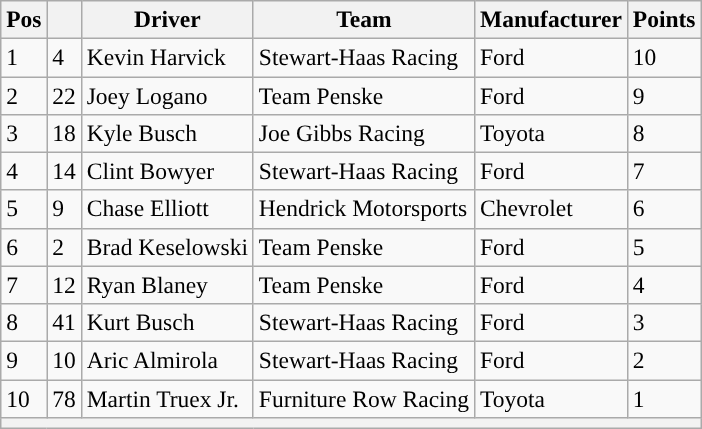<table class="wikitable" style="font-size:98%">
<tr>
<th>Pos</th>
<th></th>
<th>Driver</th>
<th>Team</th>
<th>Manufacturer</th>
<th>Points</th>
</tr>
<tr>
<td>1</td>
<td>4</td>
<td>Kevin Harvick</td>
<td>Stewart-Haas Racing</td>
<td>Ford</td>
<td>10</td>
</tr>
<tr>
<td>2</td>
<td>22</td>
<td>Joey Logano</td>
<td>Team Penske</td>
<td>Ford</td>
<td>9</td>
</tr>
<tr>
<td>3</td>
<td>18</td>
<td>Kyle Busch</td>
<td>Joe Gibbs Racing</td>
<td>Toyota</td>
<td>8</td>
</tr>
<tr>
<td>4</td>
<td>14</td>
<td>Clint Bowyer</td>
<td>Stewart-Haas Racing</td>
<td>Ford</td>
<td>7</td>
</tr>
<tr>
<td>5</td>
<td>9</td>
<td>Chase Elliott</td>
<td>Hendrick Motorsports</td>
<td>Chevrolet</td>
<td>6</td>
</tr>
<tr>
<td>6</td>
<td>2</td>
<td>Brad Keselowski</td>
<td>Team Penske</td>
<td>Ford</td>
<td>5</td>
</tr>
<tr>
<td>7</td>
<td>12</td>
<td>Ryan Blaney</td>
<td>Team Penske</td>
<td>Ford</td>
<td>4</td>
</tr>
<tr>
<td>8</td>
<td>41</td>
<td>Kurt Busch</td>
<td>Stewart-Haas Racing</td>
<td>Ford</td>
<td>3</td>
</tr>
<tr>
<td>9</td>
<td>10</td>
<td>Aric Almirola</td>
<td>Stewart-Haas Racing</td>
<td>Ford</td>
<td>2</td>
</tr>
<tr>
<td>10</td>
<td>78</td>
<td>Martin Truex Jr.</td>
<td>Furniture Row Racing</td>
<td>Toyota</td>
<td>1</td>
</tr>
<tr>
<th colspan="6"></th>
</tr>
</table>
